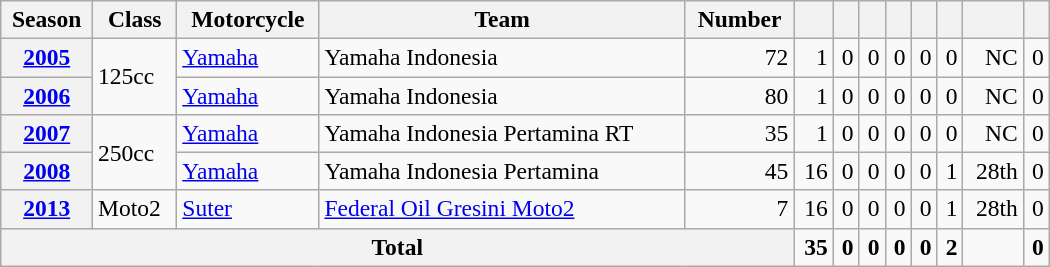<table class="wikitable" style="font-size:98%; text-align:right; width:700px;">
<tr>
<th>Season</th>
<th>Class</th>
<th>Motorcycle</th>
<th>Team</th>
<th>Number</th>
<th></th>
<th></th>
<th></th>
<th></th>
<th></th>
<th></th>
<th></th>
<th></th>
</tr>
<tr>
<th><a href='#'>2005</a></th>
<td rowspan="2" style="text-align:left; vertical-align:middle;">125cc</td>
<td align="left"><a href='#'>Yamaha</a></td>
<td align="left">Yamaha Indonesia</td>
<td>72</td>
<td>1</td>
<td>0</td>
<td>0</td>
<td>0</td>
<td>0</td>
<td>0</td>
<td>NC</td>
<td>0</td>
</tr>
<tr>
<th><a href='#'>2006</a></th>
<td align="left"><a href='#'>Yamaha</a></td>
<td align="left">Yamaha Indonesia</td>
<td>80</td>
<td>1</td>
<td>0</td>
<td>0</td>
<td>0</td>
<td>0</td>
<td>0</td>
<td>NC</td>
<td>0</td>
</tr>
<tr>
<th><a href='#'>2007</a></th>
<td rowspan="2" style="text-align:left; vertical-align:middle;">250cc</td>
<td align="left"><a href='#'>Yamaha</a></td>
<td align="left">Yamaha Indonesia Pertamina RT</td>
<td>35</td>
<td>1</td>
<td>0</td>
<td>0</td>
<td>0</td>
<td>0</td>
<td>0</td>
<td>NC</td>
<td>0</td>
</tr>
<tr>
<th><a href='#'>2008</a></th>
<td align="left"><a href='#'>Yamaha</a></td>
<td align="left">Yamaha Indonesia Pertamina</td>
<td>45</td>
<td>16</td>
<td>0</td>
<td>0</td>
<td>0</td>
<td>0</td>
<td>1</td>
<td>28th</td>
<td>0</td>
</tr>
<tr>
<th><a href='#'>2013</a></th>
<td style="text-align:left; vertical-align:middle;">Moto2</td>
<td align="left"><a href='#'>Suter</a></td>
<td align="left"><a href='#'>Federal Oil Gresini Moto2</a></td>
<td>7</td>
<td>16</td>
<td>0</td>
<td>0</td>
<td>0</td>
<td>0</td>
<td>1</td>
<td>28th</td>
<td>0</td>
</tr>
<tr>
<th colspan=5>Total</th>
<td><strong>35</strong></td>
<td><strong>0</strong></td>
<td><strong>0</strong></td>
<td><strong>0</strong></td>
<td><strong>0</strong></td>
<td><strong>2</strong></td>
<td></td>
<td><strong>0</strong></td>
</tr>
</table>
